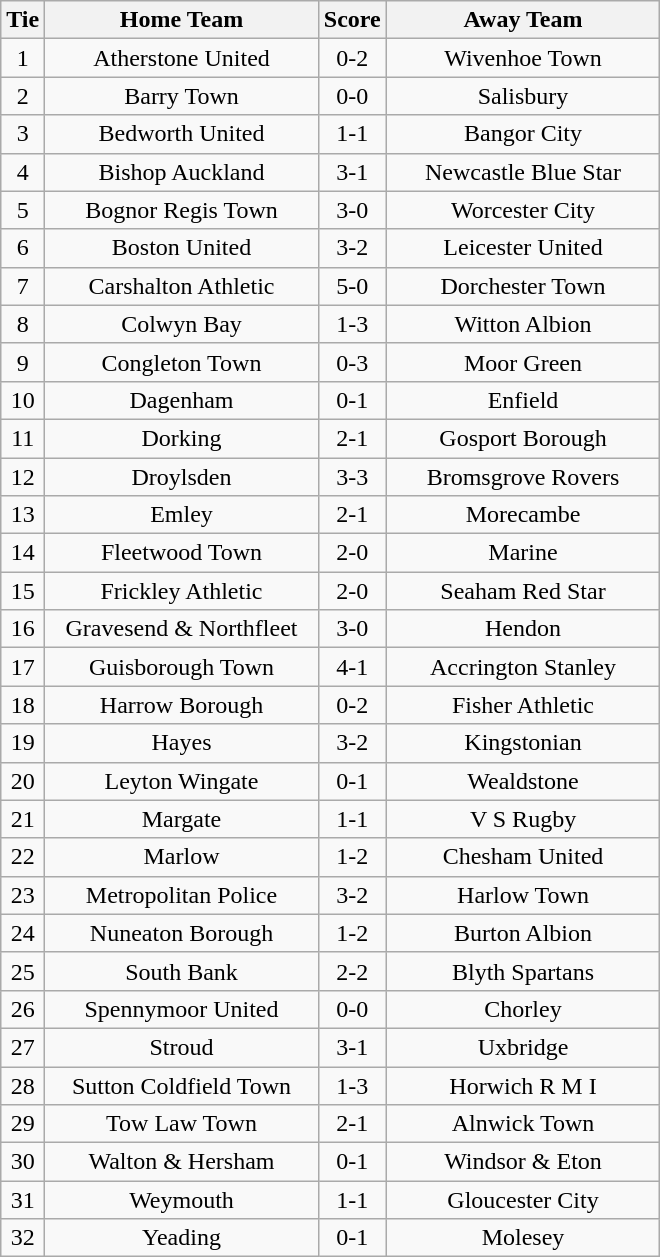<table class="wikitable" style="text-align:center;">
<tr>
<th width=20>Tie</th>
<th width=175>Home Team</th>
<th width=20>Score</th>
<th width=175>Away Team</th>
</tr>
<tr>
<td>1</td>
<td>Atherstone United</td>
<td>0-2</td>
<td>Wivenhoe Town</td>
</tr>
<tr>
<td>2</td>
<td>Barry Town</td>
<td>0-0</td>
<td>Salisbury</td>
</tr>
<tr>
<td>3</td>
<td>Bedworth United</td>
<td>1-1</td>
<td>Bangor City</td>
</tr>
<tr>
<td>4</td>
<td>Bishop Auckland</td>
<td>3-1</td>
<td>Newcastle Blue Star</td>
</tr>
<tr>
<td>5</td>
<td>Bognor Regis Town</td>
<td>3-0</td>
<td>Worcester City</td>
</tr>
<tr>
<td>6</td>
<td>Boston United</td>
<td>3-2</td>
<td>Leicester United</td>
</tr>
<tr>
<td>7</td>
<td>Carshalton Athletic</td>
<td>5-0</td>
<td>Dorchester Town</td>
</tr>
<tr>
<td>8</td>
<td>Colwyn Bay</td>
<td>1-3</td>
<td>Witton Albion</td>
</tr>
<tr>
<td>9</td>
<td>Congleton Town</td>
<td>0-3</td>
<td>Moor Green</td>
</tr>
<tr>
<td>10</td>
<td>Dagenham</td>
<td>0-1</td>
<td>Enfield</td>
</tr>
<tr>
<td>11</td>
<td>Dorking</td>
<td>2-1</td>
<td>Gosport Borough</td>
</tr>
<tr>
<td>12</td>
<td>Droylsden</td>
<td>3-3</td>
<td>Bromsgrove Rovers</td>
</tr>
<tr>
<td>13</td>
<td>Emley</td>
<td>2-1</td>
<td>Morecambe</td>
</tr>
<tr>
<td>14</td>
<td>Fleetwood Town</td>
<td>2-0</td>
<td>Marine</td>
</tr>
<tr>
<td>15</td>
<td>Frickley Athletic</td>
<td>2-0</td>
<td>Seaham Red Star</td>
</tr>
<tr>
<td>16</td>
<td>Gravesend & Northfleet</td>
<td>3-0</td>
<td>Hendon</td>
</tr>
<tr>
<td>17</td>
<td>Guisborough Town</td>
<td>4-1</td>
<td>Accrington Stanley</td>
</tr>
<tr>
<td>18</td>
<td>Harrow Borough</td>
<td>0-2</td>
<td>Fisher Athletic</td>
</tr>
<tr>
<td>19</td>
<td>Hayes</td>
<td>3-2</td>
<td>Kingstonian</td>
</tr>
<tr>
<td>20</td>
<td>Leyton Wingate</td>
<td>0-1</td>
<td>Wealdstone</td>
</tr>
<tr>
<td>21</td>
<td>Margate</td>
<td>1-1</td>
<td>V S Rugby</td>
</tr>
<tr>
<td>22</td>
<td>Marlow</td>
<td>1-2</td>
<td>Chesham United</td>
</tr>
<tr>
<td>23</td>
<td>Metropolitan Police</td>
<td>3-2</td>
<td>Harlow Town</td>
</tr>
<tr>
<td>24</td>
<td>Nuneaton Borough</td>
<td>1-2</td>
<td>Burton Albion</td>
</tr>
<tr>
<td>25</td>
<td>South Bank</td>
<td>2-2</td>
<td>Blyth Spartans</td>
</tr>
<tr>
<td>26</td>
<td>Spennymoor United</td>
<td>0-0</td>
<td>Chorley</td>
</tr>
<tr>
<td>27</td>
<td>Stroud</td>
<td>3-1</td>
<td>Uxbridge</td>
</tr>
<tr>
<td>28</td>
<td>Sutton Coldfield Town</td>
<td>1-3</td>
<td>Horwich R M I</td>
</tr>
<tr>
<td>29</td>
<td>Tow Law Town</td>
<td>2-1</td>
<td>Alnwick Town</td>
</tr>
<tr>
<td>30</td>
<td>Walton & Hersham</td>
<td>0-1</td>
<td>Windsor & Eton</td>
</tr>
<tr>
<td>31</td>
<td>Weymouth</td>
<td>1-1</td>
<td>Gloucester City</td>
</tr>
<tr>
<td>32</td>
<td>Yeading</td>
<td>0-1</td>
<td>Molesey</td>
</tr>
</table>
